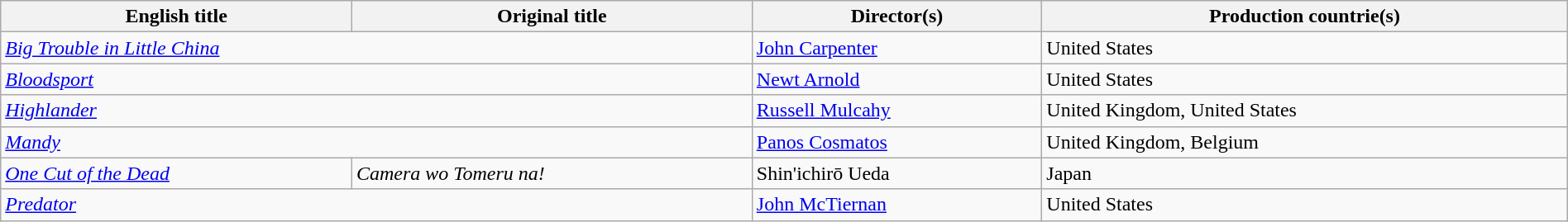<table class="sortable wikitable" style="width:100%; margin-bottom:4px" cellpadding="5">
<tr>
<th scope="col">English title</th>
<th scope="col">Original title</th>
<th scope="col">Director(s)</th>
<th scope="col">Production countrie(s)</th>
</tr>
<tr>
<td colspan="2"><em><a href='#'>Big Trouble in Little China</a></em></td>
<td><a href='#'>John Carpenter</a></td>
<td>United States</td>
</tr>
<tr>
<td colspan="2"><em><a href='#'>Bloodsport</a></em></td>
<td><a href='#'>Newt Arnold</a></td>
<td>United States</td>
</tr>
<tr>
<td colspan="2"><em><a href='#'>Highlander</a></em></td>
<td><a href='#'>Russell Mulcahy</a></td>
<td>United Kingdom, United States</td>
</tr>
<tr>
<td colspan="2"><em><a href='#'>Mandy</a></em></td>
<td><a href='#'>Panos Cosmatos</a></td>
<td>United Kingdom, Belgium</td>
</tr>
<tr>
<td><em><a href='#'>One Cut of the Dead</a></em></td>
<td><em>Camera wo Tomeru na!</em></td>
<td>Shin'ichirō Ueda</td>
<td>Japan</td>
</tr>
<tr>
<td colspan="2"><em><a href='#'>Predator</a></em></td>
<td><a href='#'>John McTiernan</a></td>
<td>United States</td>
</tr>
</table>
